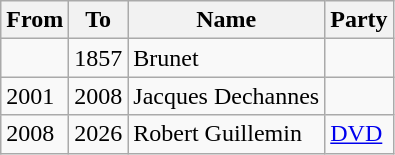<table class="wikitable">
<tr>
<th>From</th>
<th>To</th>
<th>Name</th>
<th>Party</th>
</tr>
<tr>
<td></td>
<td>1857</td>
<td>Brunet</td>
<td></td>
</tr>
<tr>
<td>2001</td>
<td>2008</td>
<td>Jacques Dechannes</td>
<td></td>
</tr>
<tr>
<td>2008</td>
<td>2026</td>
<td>Robert Guillemin</td>
<td><a href='#'>DVD</a></td>
</tr>
</table>
